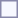<table style="border:1px solid #8888aa; background-color:#f7f8ff; padding:5px; font-size:95%; margin: 0px 12px 12px 0px;">
</table>
